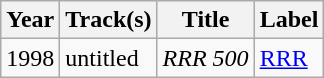<table class="wikitable">
<tr>
<th>Year</th>
<th>Track(s)</th>
<th>Title</th>
<th>Label</th>
</tr>
<tr>
<td>1998</td>
<td>untitled</td>
<td><em>RRR 500</em></td>
<td><a href='#'>RRR</a></td>
</tr>
</table>
